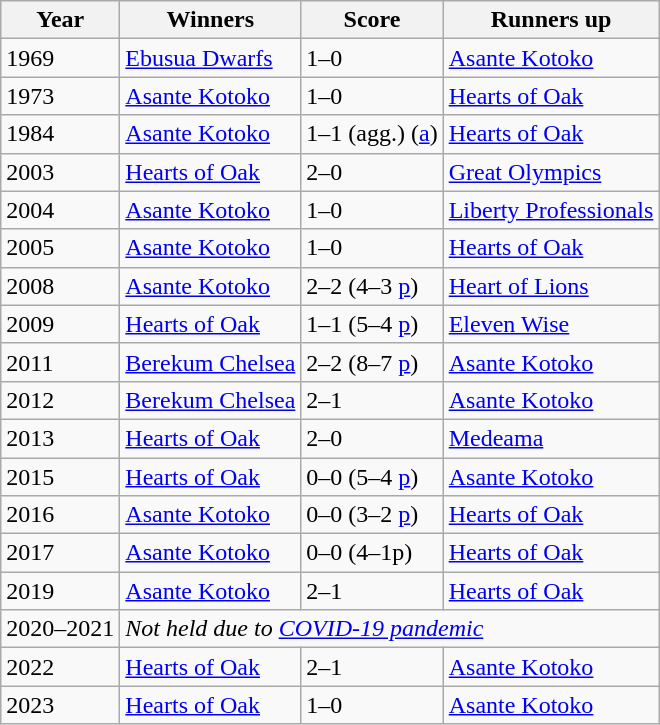<table class="wikitable sortable">
<tr>
<th>Year</th>
<th>Winners</th>
<th>Score</th>
<th>Runners up</th>
</tr>
<tr>
<td>1969</td>
<td><a href='#'>Ebusua Dwarfs</a></td>
<td>1–0</td>
<td><a href='#'>Asante Kotoko</a></td>
</tr>
<tr>
<td>1973</td>
<td><a href='#'>Asante Kotoko</a></td>
<td>1–0</td>
<td><a href='#'>Hearts of Oak</a></td>
</tr>
<tr>
<td>1984</td>
<td><a href='#'>Asante Kotoko</a></td>
<td>1–1 (agg.) (<a href='#'>a</a>)</td>
<td><a href='#'>Hearts of Oak</a></td>
</tr>
<tr>
<td>2003</td>
<td><a href='#'>Hearts of Oak</a></td>
<td>2–0</td>
<td><a href='#'>Great Olympics</a></td>
</tr>
<tr>
<td>2004</td>
<td><a href='#'>Asante Kotoko</a></td>
<td>1–0</td>
<td><a href='#'>Liberty Professionals</a></td>
</tr>
<tr>
<td>2005</td>
<td><a href='#'>Asante Kotoko</a></td>
<td>1–0</td>
<td><a href='#'>Hearts of Oak</a></td>
</tr>
<tr>
<td>2008</td>
<td><a href='#'>Asante Kotoko</a></td>
<td>2–2 (4–3 <a href='#'>p</a>)</td>
<td><a href='#'>Heart of Lions</a></td>
</tr>
<tr>
<td>2009</td>
<td><a href='#'>Hearts of Oak</a></td>
<td>1–1 (5–4 <a href='#'>p</a>)</td>
<td><a href='#'>Eleven Wise</a></td>
</tr>
<tr>
<td>2011</td>
<td><a href='#'>Berekum Chelsea</a></td>
<td>2–2 (8–7 <a href='#'>p</a>)</td>
<td><a href='#'>Asante Kotoko</a></td>
</tr>
<tr>
<td>2012</td>
<td><a href='#'>Berekum Chelsea</a></td>
<td>2–1</td>
<td><a href='#'>Asante Kotoko</a></td>
</tr>
<tr>
<td>2013</td>
<td><a href='#'>Hearts of Oak</a></td>
<td>2–0</td>
<td><a href='#'>Medeama</a></td>
</tr>
<tr>
<td>2015</td>
<td><a href='#'>Hearts of Oak</a></td>
<td>0–0 (5–4 <a href='#'>p</a>)</td>
<td><a href='#'>Asante Kotoko</a></td>
</tr>
<tr>
<td>2016</td>
<td><a href='#'>Asante Kotoko</a></td>
<td>0–0 (3–2 <a href='#'>p</a>)</td>
<td><a href='#'>Hearts of Oak</a></td>
</tr>
<tr>
<td>2017</td>
<td><a href='#'>Asante Kotoko</a></td>
<td>0–0 (4–1p)</td>
<td><a href='#'>Hearts of Oak</a></td>
</tr>
<tr>
<td>2019</td>
<td><a href='#'>Asante Kotoko</a></td>
<td>2–1</td>
<td><a href='#'>Hearts of Oak</a></td>
</tr>
<tr>
<td>2020–2021</td>
<td colspan="3"><em>Not held due to <a href='#'>COVID-19 pandemic</a></em></td>
</tr>
<tr>
<td>2022</td>
<td><a href='#'>Hearts of Oak</a></td>
<td>2–1</td>
<td><a href='#'>Asante Kotoko</a></td>
</tr>
<tr>
<td>2023</td>
<td><a href='#'>Hearts of Oak</a></td>
<td>1–0</td>
<td><a href='#'>Asante Kotoko</a></td>
</tr>
</table>
